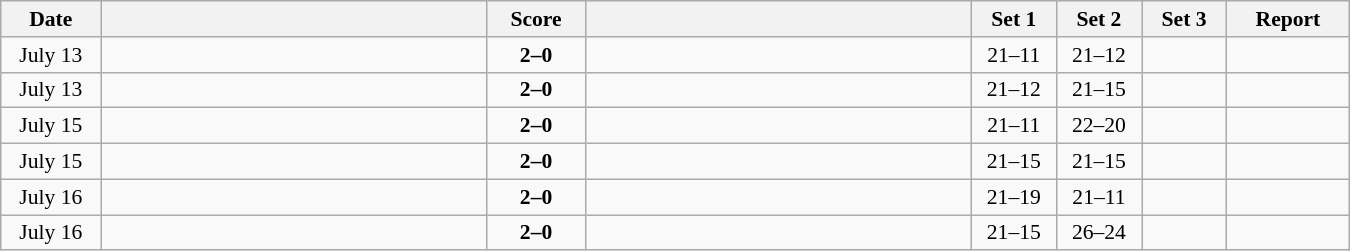<table class="wikitable" style="text-align: center; font-size:90% ">
<tr>
<th width="60">Date</th>
<th align="right" width="250"></th>
<th width="60">Score</th>
<th align="left" width="250"></th>
<th width="50">Set 1</th>
<th width="50">Set 2</th>
<th width="50">Set 3</th>
<th width="75">Report</th>
</tr>
<tr>
<td>July 13</td>
<td align=left><strong></strong></td>
<td align=center><strong>2–0</strong></td>
<td align=left></td>
<td>21–11</td>
<td>21–12</td>
<td></td>
<td></td>
</tr>
<tr>
<td>July 13</td>
<td align=left><strong></strong></td>
<td align=center><strong>2–0</strong></td>
<td align=left></td>
<td>21–12</td>
<td>21–15</td>
<td></td>
<td></td>
</tr>
<tr>
<td>July 15</td>
<td align=left><strong></strong></td>
<td align=center><strong>2–0</strong></td>
<td align=left></td>
<td>21–11</td>
<td>22–20</td>
<td></td>
<td></td>
</tr>
<tr>
<td>July 15</td>
<td align=left><strong></strong></td>
<td align=center><strong>2–0</strong></td>
<td align=left></td>
<td>21–15</td>
<td>21–15</td>
<td></td>
<td></td>
</tr>
<tr>
<td>July 16</td>
<td align=left><strong></strong></td>
<td align=center><strong>2–0</strong></td>
<td align=left></td>
<td>21–19</td>
<td>21–11</td>
<td></td>
<td></td>
</tr>
<tr>
<td>July 16</td>
<td align=left><strong></strong></td>
<td align=center><strong>2–0</strong></td>
<td align=left></td>
<td>21–15</td>
<td>26–24</td>
<td></td>
<td></td>
</tr>
</table>
